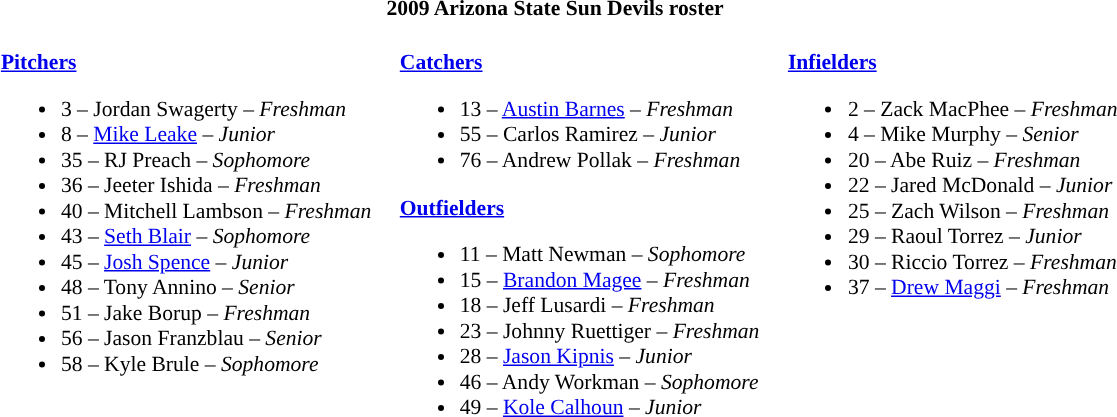<table class="toccolours" style="border-collapse:collapse; font-size:90%;">
<tr>
<th colspan=9>2009 Arizona State Sun Devils roster</th>
</tr>
<tr>
<td width="03"> </td>
<td valign="top"><br><strong><a href='#'>Pitchers</a></strong><ul><li>3 – Jordan Swagerty – <em>Freshman</em></li><li>8 – <a href='#'>Mike Leake</a> – <em>Junior</em></li><li>35 – RJ Preach – <em>Sophomore</em></li><li>36 – Jeeter Ishida – <em>Freshman</em></li><li>40 – Mitchell Lambson – <em>Freshman</em></li><li>43 – <a href='#'>Seth Blair</a> – <em>Sophomore</em></li><li>45 – <a href='#'>Josh Spence</a> – <em>Junior</em></li><li>48 – Tony Annino – <em>Senior</em></li><li>51 – Jake Borup – <em> Freshman</em></li><li>56 – Jason Franzblau – <em>Senior</em></li><li>58 – Kyle Brule – <em>Sophomore</em></li></ul></td>
<td width="15"> </td>
<td valign="top"><br><strong><a href='#'>Catchers</a></strong><ul><li>13 – <a href='#'>Austin Barnes</a> – <em>Freshman</em></li><li>55 – Carlos Ramirez – <em>Junior</em></li><li>76 – Andrew Pollak – <em> Freshman</em></li></ul><strong><a href='#'>Outfielders</a></strong><ul><li>11 – Matt Newman – <em>Sophomore</em></li><li>15 – <a href='#'>Brandon Magee</a> – <em>Freshman</em></li><li>18 – Jeff Lusardi – <em>Freshman</em></li><li>23 – Johnny Ruettiger – <em>Freshman</em></li><li>28 – <a href='#'>Jason Kipnis</a> – <em>Junior</em></li><li>46 – Andy Workman – <em>Sophomore</em></li><li>49 – <a href='#'>Kole Calhoun</a> – <em>Junior</em></li></ul></td>
<td width="15"> </td>
<td valign="top"><br><strong><a href='#'>Infielders</a></strong><ul><li>2 – Zack MacPhee – <em>Freshman</em></li><li>4 – Mike Murphy – <em>Senior</em></li><li>20 – Abe Ruiz – <em>Freshman</em></li><li>22 – Jared McDonald – <em>Junior</em></li><li>25 – Zach Wilson – <em>Freshman</em></li><li>29 – Raoul Torrez – <em>Junior</em></li><li>30 – Riccio Torrez – <em>Freshman</em></li><li>37 – <a href='#'>Drew Maggi</a> – <em>Freshman</em></li></ul></td>
</tr>
</table>
